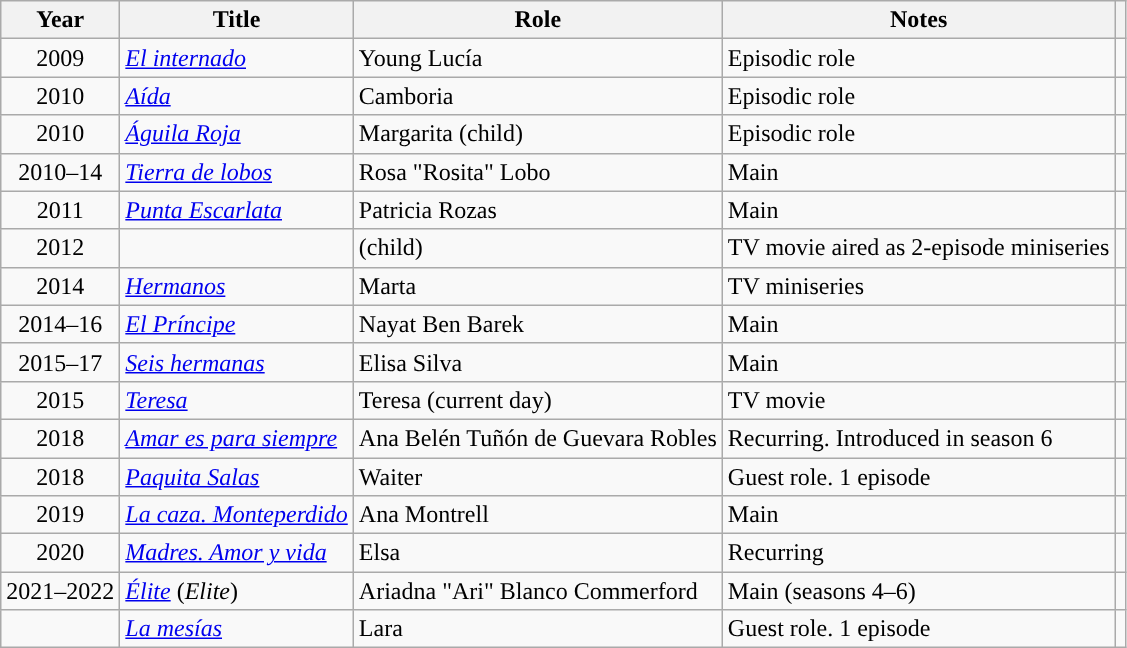<table class="wikitable sortable">
<tr>
<th>Year</th>
<th>Title</th>
<th>Role</th>
<th class="unsortable">Notes</th>
<th></th>
</tr>
<tr>
<td align="center">2009</td>
<td><a href='#'><em>El internado</em></a></td>
<td>Young Lucía</td>
<td>Episodic role</td>
<td align = "center"></td>
</tr>
<tr>
<td align = "center">2010</td>
<td><em><a href='#'>Aída</a></em></td>
<td>Camboria</td>
<td>Episodic role</td>
<td align = "center"></td>
</tr>
<tr>
<td align = "center">2010</td>
<td><em><a href='#'>Águila Roja</a></em></td>
<td>Margarita (child)</td>
<td>Episodic role</td>
<td align = "center"></td>
</tr>
<tr>
<td align = "center">2010–14</td>
<td><em><a href='#'>Tierra de lobos</a></em></td>
<td>Rosa "Rosita" Lobo</td>
<td>Main</td>
<td align = "center"></td>
</tr>
<tr>
<td align = "center">2011</td>
<td><em><a href='#'>Punta Escarlata</a></em></td>
<td>Patricia Rozas</td>
<td>Main</td>
<td align = "center"></td>
</tr>
<tr>
<td align = "center">2012</td>
<td><em></em></td>
<td> (child)</td>
<td>TV movie aired as 2-episode miniseries</td>
<td align = "center"></td>
</tr>
<tr>
<td align = "center">2014</td>
<td><a href='#'><em>Hermanos</em></a></td>
<td>Marta</td>
<td>TV miniseries</td>
<td align = "center"></td>
</tr>
<tr>
<td align = "center">2014–16</td>
<td><em><a href='#'>El Príncipe</a></em></td>
<td>Nayat Ben Barek</td>
<td>Main</td>
<td align = "center"></td>
</tr>
<tr>
<td align = "center">2015–17</td>
<td><em><a href='#'>Seis hermanas</a></em></td>
<td>Elisa Silva</td>
<td>Main</td>
<td align = "center"></td>
</tr>
<tr>
<td align = "center">2015</td>
<td><em><a href='#'>Teresa</a></em></td>
<td>Teresa (current day)</td>
<td>TV movie</td>
<td align = "center"></td>
</tr>
<tr>
<td align = "center">2018</td>
<td><em><a href='#'>Amar es para siempre</a></em></td>
<td>Ana Belén Tuñón de Guevara Robles</td>
<td>Recurring. Introduced in season 6</td>
<td align = "center"></td>
</tr>
<tr>
<td align = "center">2018</td>
<td><em><a href='#'>Paquita Salas</a></em></td>
<td>Waiter</td>
<td>Guest role. 1 episode</td>
<td align = "center"></td>
</tr>
<tr>
<td align = "center">2019</td>
<td><em><a href='#'>La caza. Monteperdido</a></em></td>
<td>Ana Montrell</td>
<td>Main</td>
<td align = "center"></td>
</tr>
<tr>
<td align = "center">2020</td>
<td><em><a href='#'>Madres. Amor y vida</a></em></td>
<td>Elsa</td>
<td>Recurring</td>
<td align = "center"></td>
</tr>
<tr>
<td align = "center">2021–2022</td>
<td><a href='#'><em>Élite</em></a> (<em>Elite</em>)</td>
<td>Ariadna "Ari" Blanco Commerford</td>
<td>Main (seasons 4–6)</td>
<td align = "center"></td>
</tr>
<tr>
<td></td>
<td><em><a href='#'>La mesías</a></em></td>
<td>Lara</td>
<td>Guest role. 1 episode</td>
<td></td>
</tr>
</table>
